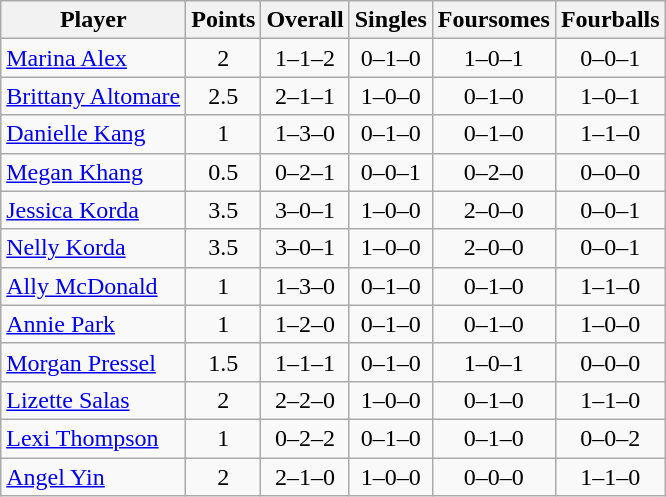<table class="wikitable sortable" style="text-align:center">
<tr>
<th>Player</th>
<th>Points</th>
<th>Overall</th>
<th>Singles</th>
<th>Foursomes</th>
<th>Fourballs</th>
</tr>
<tr>
<td align=left><a href='#'>Marina Alex</a></td>
<td>2</td>
<td>1–1–2</td>
<td>0–1–0</td>
<td>1–0–1</td>
<td>0–0–1</td>
</tr>
<tr>
<td align=left><a href='#'>Brittany Altomare</a></td>
<td>2.5</td>
<td>2–1–1</td>
<td>1–0–0</td>
<td>0–1–0</td>
<td>1–0–1</td>
</tr>
<tr>
<td align=left><a href='#'>Danielle Kang</a></td>
<td>1</td>
<td>1–3–0</td>
<td>0–1–0</td>
<td>0–1–0</td>
<td>1–1–0</td>
</tr>
<tr>
<td align=left><a href='#'>Megan Khang</a></td>
<td>0.5</td>
<td>0–2–1</td>
<td>0–0–1</td>
<td>0–2–0</td>
<td>0–0–0</td>
</tr>
<tr>
<td align=left><a href='#'>Jessica Korda</a></td>
<td>3.5</td>
<td>3–0–1</td>
<td>1–0–0</td>
<td>2–0–0</td>
<td>0–0–1</td>
</tr>
<tr>
<td align=left><a href='#'>Nelly Korda</a></td>
<td>3.5</td>
<td>3–0–1</td>
<td>1–0–0</td>
<td>2–0–0</td>
<td>0–0–1</td>
</tr>
<tr>
<td align=left><a href='#'>Ally McDonald</a></td>
<td>1</td>
<td>1–3–0</td>
<td>0–1–0</td>
<td>0–1–0</td>
<td>1–1–0</td>
</tr>
<tr>
<td align=left><a href='#'>Annie Park</a></td>
<td>1</td>
<td>1–2–0</td>
<td>0–1–0</td>
<td>0–1–0</td>
<td>1–0–0</td>
</tr>
<tr>
<td align=left><a href='#'>Morgan Pressel</a></td>
<td>1.5</td>
<td>1–1–1</td>
<td>0–1–0</td>
<td>1–0–1</td>
<td>0–0–0</td>
</tr>
<tr>
<td align=left><a href='#'>Lizette Salas</a></td>
<td>2</td>
<td>2–2–0</td>
<td>1–0–0</td>
<td>0–1–0</td>
<td>1–1–0</td>
</tr>
<tr>
<td align=left><a href='#'>Lexi Thompson</a></td>
<td>1</td>
<td>0–2–2</td>
<td>0–1–0</td>
<td>0–1–0</td>
<td>0–0–2</td>
</tr>
<tr>
<td align=left><a href='#'>Angel Yin</a></td>
<td>2</td>
<td>2–1–0</td>
<td>1–0–0</td>
<td>0–0–0</td>
<td>1–1–0</td>
</tr>
</table>
